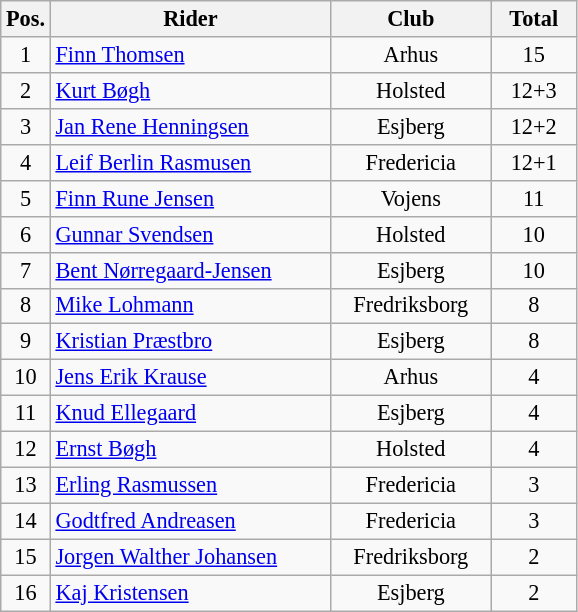<table class=wikitable style="font-size:93%;">
<tr>
<th width=25px>Pos.</th>
<th width=180px>Rider</th>
<th width=100px>Club</th>
<th width=50px>Total</th>
</tr>
<tr align=center>
<td>1</td>
<td align=left><a href='#'>Finn Thomsen</a></td>
<td>Arhus</td>
<td>15</td>
</tr>
<tr align=center>
<td>2</td>
<td align=left><a href='#'>Kurt Bøgh</a></td>
<td>Holsted</td>
<td>12+3</td>
</tr>
<tr align=center>
<td>3</td>
<td align=left><a href='#'>Jan Rene Henningsen</a></td>
<td>Esjberg</td>
<td>12+2</td>
</tr>
<tr align=center>
<td>4</td>
<td align=left><a href='#'>Leif Berlin Rasmusen</a></td>
<td>Fredericia</td>
<td>12+1</td>
</tr>
<tr align=center>
<td>5</td>
<td align=left><a href='#'>Finn Rune Jensen</a></td>
<td>Vojens</td>
<td>11</td>
</tr>
<tr align=center>
<td>6</td>
<td align=left><a href='#'>Gunnar Svendsen</a></td>
<td>Holsted</td>
<td>10</td>
</tr>
<tr align=center>
<td>7</td>
<td align=left><a href='#'>Bent Nørregaard-Jensen</a></td>
<td>Esjberg</td>
<td>10</td>
</tr>
<tr align=center>
<td>8</td>
<td align=left><a href='#'>Mike Lohmann</a></td>
<td>Fredriksborg</td>
<td>8</td>
</tr>
<tr align=center>
<td>9</td>
<td align=left><a href='#'>Kristian Præstbro</a></td>
<td>Esjberg</td>
<td>8</td>
</tr>
<tr align=center>
<td>10</td>
<td align=left><a href='#'>Jens Erik Krause</a></td>
<td>Arhus</td>
<td>4</td>
</tr>
<tr align=center>
<td>11</td>
<td align=left><a href='#'>Knud Ellegaard</a></td>
<td>Esjberg</td>
<td>4</td>
</tr>
<tr align=center>
<td>12</td>
<td align=left><a href='#'>Ernst Bøgh</a></td>
<td>Holsted</td>
<td>4</td>
</tr>
<tr align=center>
<td>13</td>
<td align=left><a href='#'>Erling Rasmussen</a></td>
<td>Fredericia</td>
<td>3</td>
</tr>
<tr align=center>
<td>14</td>
<td align=left><a href='#'>Godtfred Andreasen</a></td>
<td>Fredericia</td>
<td>3</td>
</tr>
<tr align=center>
<td>15</td>
<td align=left><a href='#'>Jorgen Walther Johansen</a></td>
<td>Fredriksborg</td>
<td>2</td>
</tr>
<tr align=center>
<td>16</td>
<td align=left><a href='#'>Kaj Kristensen</a></td>
<td>Esjberg</td>
<td>2</td>
</tr>
</table>
